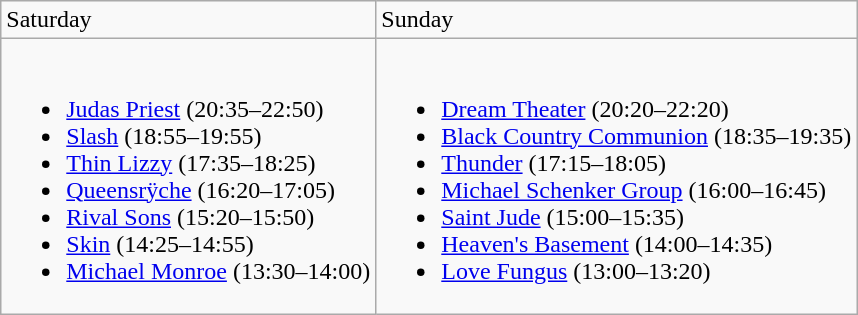<table class="wikitable">
<tr>
<td>Saturday</td>
<td>Sunday</td>
</tr>
<tr>
<td><br><ul><li><a href='#'>Judas Priest</a> (20:35–22:50)</li><li><a href='#'>Slash</a> (18:55–19:55)</li><li><a href='#'>Thin Lizzy</a> (17:35–18:25)</li><li><a href='#'>Queensrÿche</a> (16:20–17:05)</li><li><a href='#'>Rival Sons</a> (15:20–15:50)</li><li><a href='#'>Skin</a> (14:25–14:55)</li><li><a href='#'>Michael Monroe</a> (13:30–14:00)</li></ul></td>
<td><br><ul><li><a href='#'>Dream Theater</a> (20:20–22:20)</li><li><a href='#'>Black Country Communion</a> (18:35–19:35)</li><li><a href='#'>Thunder</a> (17:15–18:05)</li><li><a href='#'>Michael Schenker Group</a> (16:00–16:45)</li><li><a href='#'>Saint Jude</a> (15:00–15:35)</li><li><a href='#'>Heaven's Basement</a> (14:00–14:35)</li><li><a href='#'>Love Fungus</a> (13:00–13:20)</li></ul></td>
</tr>
</table>
